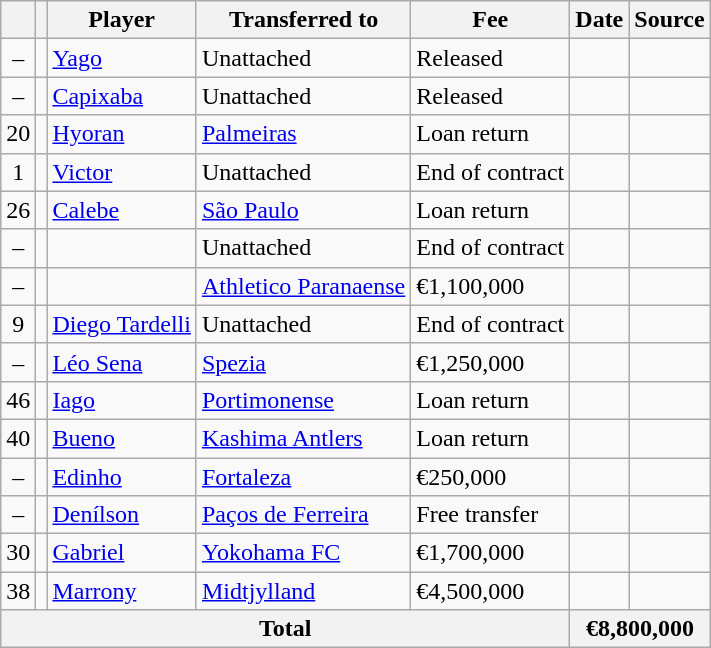<table class="wikitable plainrowheaders sortable">
<tr>
<th></th>
<th></th>
<th>Player</th>
<th>Transferred to</th>
<th>Fee</th>
<th>Date</th>
<th>Source</th>
</tr>
<tr>
<td align=center>–</td>
<td align=center></td>
<td> <a href='#'>Yago</a></td>
<td>Unattached</td>
<td>Released</td>
<td></td>
<td align=center></td>
</tr>
<tr>
<td align=center>–</td>
<td align=center></td>
<td> <a href='#'>Capixaba</a></td>
<td>Unattached</td>
<td>Released</td>
<td></td>
<td align=center></td>
</tr>
<tr>
<td align=center>20</td>
<td align=center></td>
<td> <a href='#'>Hyoran</a></td>
<td><a href='#'>Palmeiras</a></td>
<td>Loan return</td>
<td></td>
<td align=center></td>
</tr>
<tr>
<td align=center>1</td>
<td align=center></td>
<td> <a href='#'>Victor</a></td>
<td>Unattached</td>
<td>End of contract</td>
<td></td>
<td align=center></td>
</tr>
<tr>
<td align=center>26</td>
<td align=center></td>
<td> <a href='#'>Calebe</a></td>
<td><a href='#'>São Paulo</a></td>
<td>Loan return</td>
<td></td>
<td align=center></td>
</tr>
<tr>
<td align=center>–</td>
<td align=center></td>
<td></td>
<td>Unattached</td>
<td>End of contract</td>
<td></td>
<td align=center></td>
</tr>
<tr>
<td align=center>–</td>
<td align=center></td>
<td></td>
<td><a href='#'>Athletico Paranaense</a></td>
<td>€1,100,000</td>
<td></td>
<td align=center></td>
</tr>
<tr>
<td align=center>9</td>
<td align=center></td>
<td> <a href='#'>Diego Tardelli</a></td>
<td>Unattached</td>
<td>End of contract</td>
<td></td>
<td align=center></td>
</tr>
<tr>
<td align=center>–</td>
<td align=center></td>
<td> <a href='#'>Léo Sena</a></td>
<td> <a href='#'>Spezia</a></td>
<td>€1,250,000</td>
<td></td>
<td align=center></td>
</tr>
<tr>
<td align=center>46</td>
<td align=center></td>
<td> <a href='#'>Iago</a></td>
<td> <a href='#'>Portimonense</a></td>
<td>Loan return</td>
<td></td>
<td align=center></td>
</tr>
<tr>
<td align=center>40</td>
<td align=center></td>
<td> <a href='#'>Bueno</a></td>
<td> <a href='#'>Kashima Antlers</a></td>
<td>Loan return</td>
<td></td>
<td align=center></td>
</tr>
<tr>
<td align=center>–</td>
<td align=center></td>
<td> <a href='#'>Edinho</a></td>
<td><a href='#'>Fortaleza</a></td>
<td>€250,000</td>
<td></td>
<td align=center></td>
</tr>
<tr>
<td align=center>–</td>
<td align=center></td>
<td> <a href='#'>Denílson</a></td>
<td> <a href='#'>Paços de Ferreira</a></td>
<td>Free transfer</td>
<td></td>
<td align=center></td>
</tr>
<tr>
<td align=center>30</td>
<td align=center></td>
<td> <a href='#'>Gabriel</a></td>
<td> <a href='#'>Yokohama FC</a></td>
<td>€1,700,000</td>
<td></td>
<td align=center></td>
</tr>
<tr>
<td align=center>38</td>
<td align=center></td>
<td> <a href='#'>Marrony</a></td>
<td> <a href='#'>Midtjylland</a></td>
<td>€4,500,000</td>
<td></td>
<td align=center></td>
</tr>
<tr>
<th colspan="5">Total</th>
<th colspan="2">€8,800,000</th>
</tr>
</table>
